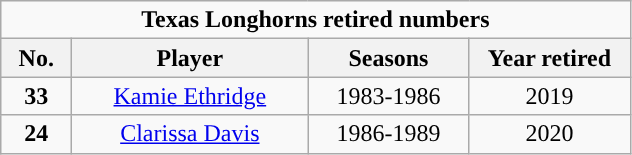<table class="wikitable sortable" style="text-align:center">
<tr>
<td colspan="5"><strong>Texas Longhorns retired numbers</strong></td>
</tr>
<tr>
<th width=40px>No.</th>
<th width=150px>Player</th>
<th width=100px>Seasons</th>
<th width=100px>Year retired</th>
</tr>
<tr>
<td><strong>33</strong></td>
<td><a href='#'>Kamie Ethridge</a></td>
<td>1983-1986</td>
<td>2019</td>
</tr>
<tr>
<td><strong>24</strong></td>
<td><a href='#'>Clarissa Davis</a></td>
<td>1986-1989</td>
<td>2020</td>
</tr>
</table>
